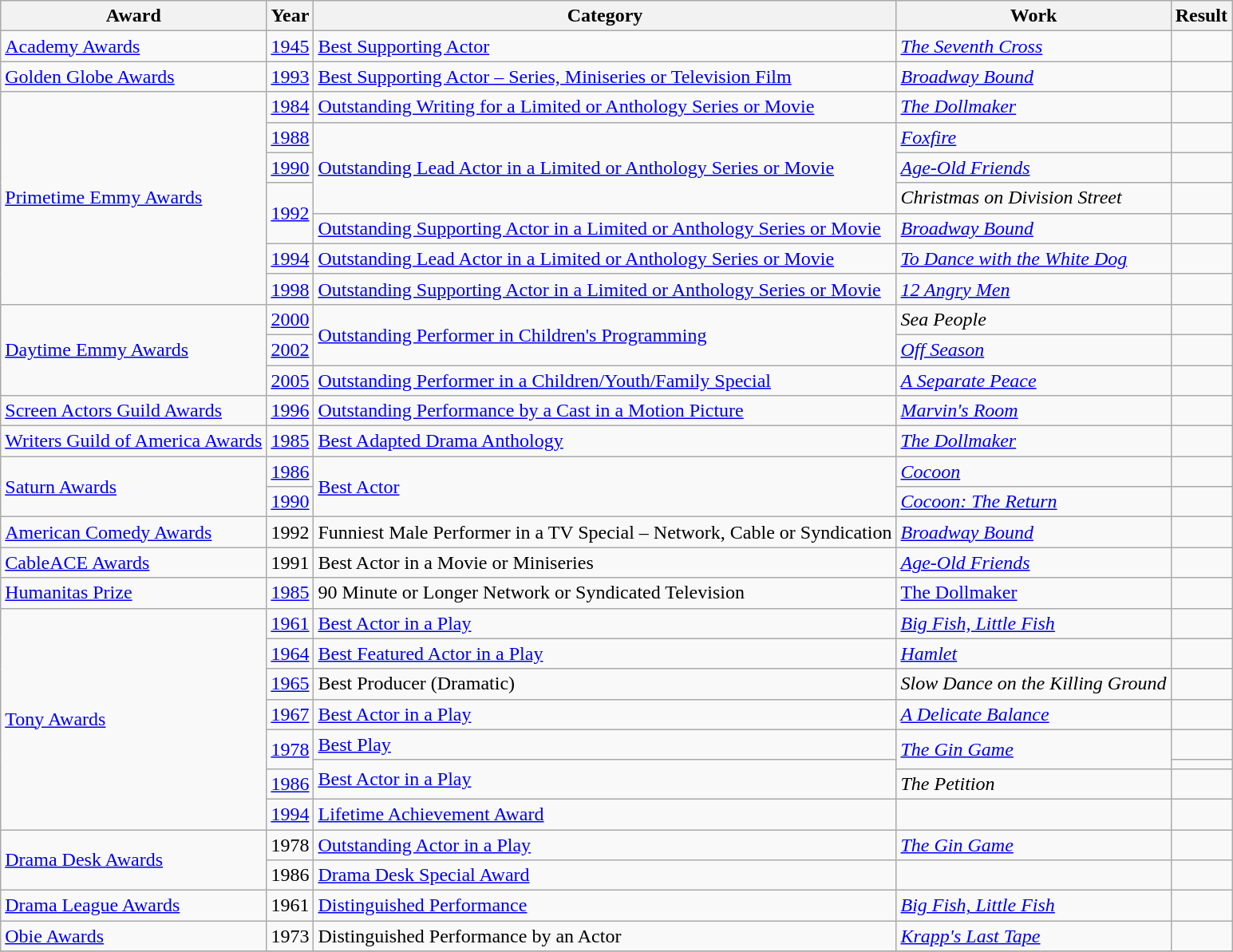<table class="wikitable">
<tr>
<th>Award</th>
<th>Year</th>
<th>Category</th>
<th>Work</th>
<th>Result</th>
</tr>
<tr>
<td><a href='#'>Academy Awards</a></td>
<td><a href='#'>1945</a></td>
<td><a href='#'>Best Supporting Actor</a></td>
<td><em><a href='#'>The Seventh Cross</a></em></td>
<td></td>
</tr>
<tr>
<td><a href='#'>Golden Globe Awards</a></td>
<td><a href='#'>1993</a></td>
<td><a href='#'>Best Supporting Actor – Series, Miniseries or Television Film</a></td>
<td><em><a href='#'>Broadway Bound</a></em></td>
<td></td>
</tr>
<tr>
<td rowspan=7><a href='#'>Primetime Emmy Awards</a></td>
<td><a href='#'>1984</a></td>
<td><a href='#'>Outstanding Writing for a Limited or Anthology Series or Movie</a></td>
<td><em><a href='#'>The Dollmaker</a></em></td>
<td></td>
</tr>
<tr>
<td><a href='#'>1988</a></td>
<td rowspan=3><a href='#'>Outstanding Lead Actor in a Limited or Anthology Series or Movie</a></td>
<td><em><a href='#'>Foxfire</a></em></td>
<td></td>
</tr>
<tr>
<td><a href='#'>1990</a></td>
<td><em><a href='#'>Age-Old Friends</a></em></td>
<td></td>
</tr>
<tr>
<td rowspan=2><a href='#'>1992</a></td>
<td><em>Christmas on Division Street</em></td>
<td></td>
</tr>
<tr>
<td><a href='#'>Outstanding Supporting Actor in a Limited or Anthology Series or Movie</a></td>
<td><em><a href='#'>Broadway Bound</a></em></td>
<td></td>
</tr>
<tr>
<td><a href='#'>1994</a></td>
<td><a href='#'>Outstanding Lead Actor in a Limited or Anthology Series or Movie</a></td>
<td><em><a href='#'>To Dance with the White Dog</a></em></td>
<td></td>
</tr>
<tr>
<td><a href='#'>1998</a></td>
<td><a href='#'>Outstanding Supporting Actor in a Limited or Anthology Series or Movie</a></td>
<td><em><a href='#'>12 Angry Men</a></em></td>
<td></td>
</tr>
<tr>
<td rowspan=3><a href='#'>Daytime Emmy Awards</a></td>
<td><a href='#'>2000</a></td>
<td rowspan=2><a href='#'>Outstanding Performer in Children's Programming</a></td>
<td><em>Sea People</em></td>
<td></td>
</tr>
<tr>
<td><a href='#'>2002</a></td>
<td><em><a href='#'>Off Season</a></em></td>
<td></td>
</tr>
<tr>
<td><a href='#'>2005</a></td>
<td><a href='#'>Outstanding Performer in a Children/Youth/Family Special</a></td>
<td><em><a href='#'>A Separate Peace</a></em></td>
<td></td>
</tr>
<tr>
<td><a href='#'>Screen Actors Guild Awards</a></td>
<td><a href='#'>1996</a></td>
<td><a href='#'>Outstanding Performance by a Cast in a Motion Picture</a></td>
<td><em><a href='#'>Marvin's Room</a></em></td>
<td></td>
</tr>
<tr>
<td><a href='#'>Writers Guild of America Awards</a></td>
<td><a href='#'>1985</a></td>
<td><a href='#'>Best Adapted Drama Anthology</a></td>
<td><em><a href='#'>The Dollmaker</a></em></td>
<td></td>
</tr>
<tr>
<td rowspan=2><a href='#'>Saturn Awards</a></td>
<td><a href='#'>1986</a></td>
<td rowspan=2><a href='#'>Best Actor</a></td>
<td><em><a href='#'>Cocoon</a></em></td>
<td></td>
</tr>
<tr>
<td><a href='#'>1990</a></td>
<td><em><a href='#'>Cocoon: The Return</a></em></td>
<td></td>
</tr>
<tr>
<td><a href='#'>American Comedy Awards</a></td>
<td>1992</td>
<td>Funniest Male Performer in a TV Special – Network, Cable or Syndication</td>
<td><em><a href='#'>Broadway Bound</a></em></td>
<td></td>
</tr>
<tr>
<td><a href='#'>CableACE Awards</a></td>
<td>1991</td>
<td>Best Actor in a Movie or Miniseries</td>
<td><em><a href='#'>Age-Old Friends</a></em></td>
<td></td>
</tr>
<tr>
<td><a href='#'>Humanitas Prize</a></td>
<td><a href='#'>1985</a></td>
<td>90 Minute or Longer Network or Syndicated Television</td>
<td><a href='#'>The Dollmaker</a></td>
<td></td>
</tr>
<tr>
<td rowspan=8><a href='#'>Tony Awards</a></td>
<td><a href='#'>1961</a></td>
<td><a href='#'>Best Actor in a Play</a></td>
<td><em><a href='#'>Big Fish, Little Fish</a></em></td>
<td></td>
</tr>
<tr>
<td><a href='#'>1964</a></td>
<td><a href='#'>Best Featured Actor in a Play</a></td>
<td><em><a href='#'>Hamlet</a></em></td>
<td></td>
</tr>
<tr>
<td><a href='#'>1965</a></td>
<td>Best Producer (Dramatic)</td>
<td><em>Slow Dance on the Killing Ground</em></td>
<td></td>
</tr>
<tr>
<td><a href='#'>1967</a></td>
<td><a href='#'>Best Actor in a Play</a></td>
<td><em><a href='#'>A Delicate Balance</a></em></td>
<td></td>
</tr>
<tr>
<td rowspan=2><a href='#'>1978</a></td>
<td><a href='#'>Best Play</a></td>
<td rowspan=2><em><a href='#'>The Gin Game</a></em></td>
<td></td>
</tr>
<tr>
<td rowspan=2><a href='#'>Best Actor in a Play</a></td>
<td></td>
</tr>
<tr>
<td><a href='#'>1986</a></td>
<td><em>The Petition</em></td>
<td></td>
</tr>
<tr>
<td><a href='#'>1994</a></td>
<td><a href='#'>Lifetime Achievement Award</a></td>
<td></td>
<td></td>
</tr>
<tr>
<td rowspan=2><a href='#'>Drama Desk Awards</a></td>
<td>1978</td>
<td><a href='#'>Outstanding Actor in a Play</a></td>
<td><em><a href='#'>The Gin Game</a></em></td>
<td></td>
</tr>
<tr>
<td>1986</td>
<td><a href='#'>Drama Desk Special Award</a></td>
<td></td>
<td></td>
</tr>
<tr>
<td><a href='#'>Drama League Awards</a></td>
<td>1961</td>
<td><a href='#'>Distinguished Performance</a></td>
<td><em><a href='#'>Big Fish, Little Fish</a></em></td>
<td></td>
</tr>
<tr>
<td><a href='#'>Obie Awards</a></td>
<td>1973</td>
<td>Distinguished Performance by an Actor</td>
<td><em><a href='#'>Krapp's Last Tape</a></em></td>
<td></td>
</tr>
<tr>
</tr>
</table>
